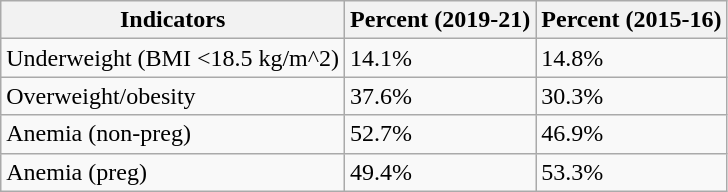<table class="wikitable sortable">
<tr>
<th>Indicators</th>
<th>Percent (2019-21)</th>
<th>Percent (2015-16)</th>
</tr>
<tr>
<td>Underweight (BMI <18.5 kg/m^2)</td>
<td>14.1%</td>
<td>14.8%</td>
</tr>
<tr>
<td>Overweight/obesity</td>
<td>37.6%</td>
<td>30.3%</td>
</tr>
<tr>
<td>Anemia (non-preg)</td>
<td>52.7%</td>
<td>46.9%</td>
</tr>
<tr>
<td>Anemia (preg)</td>
<td>49.4%</td>
<td>53.3%</td>
</tr>
</table>
